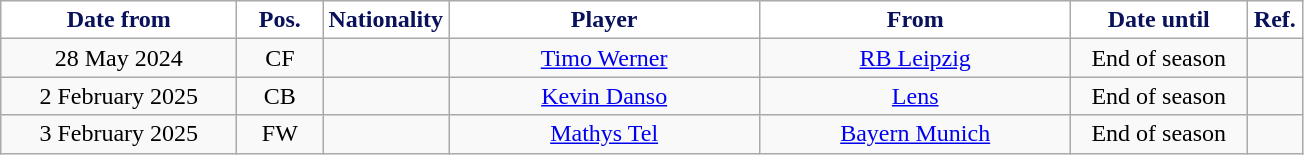<table class="wikitable" style="text-align:center">
<tr>
<th style="background:#FFFFFF; color:#081159; width:150px;">Date from</th>
<th style="background:#FFFFFF; color:#081159; width:50px;">Pos.</th>
<th style="background:#FFFFFF; color:#081159; width:50px;">Nationality</th>
<th style="background:#FFFFFF; color:#081159; width:200px;">Player</th>
<th style="background:#FFFFFF; color:#081159; width:200px;">From</th>
<th style="background:#FFFFFF; color:#081159; width:110px;">Date until</th>
<th style="background:#FFFFFF; color:#081159; width:30px;">Ref.</th>
</tr>
<tr>
<td>28 May 2024</td>
<td>CF</td>
<td></td>
<td><a href='#'>Timo Werner</a></td>
<td> <a href='#'>RB Leipzig</a></td>
<td>End of season</td>
<td></td>
</tr>
<tr>
<td>2 February 2025</td>
<td>CB</td>
<td></td>
<td><a href='#'>Kevin Danso</a></td>
<td> <a href='#'>Lens</a></td>
<td>End of season</td>
<td nowrap></td>
</tr>
<tr>
<td>3 February 2025</td>
<td>FW</td>
<td></td>
<td><a href='#'>Mathys Tel</a></td>
<td> <a href='#'>Bayern Munich</a></td>
<td>End of season</td>
<td></td>
</tr>
</table>
